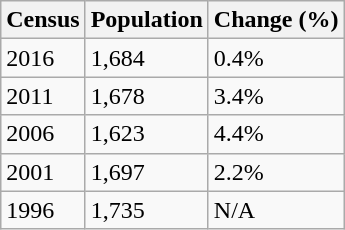<table class="wikitable">
<tr>
<th>Census</th>
<th>Population</th>
<th>Change (%)</th>
</tr>
<tr>
<td>2016</td>
<td>1,684</td>
<td>0.4%</td>
</tr>
<tr>
<td>2011</td>
<td>1,678</td>
<td>3.4%</td>
</tr>
<tr>
<td>2006</td>
<td>1,623</td>
<td>4.4%</td>
</tr>
<tr>
<td>2001</td>
<td>1,697</td>
<td>2.2%</td>
</tr>
<tr>
<td>1996</td>
<td>1,735</td>
<td>N/A</td>
</tr>
</table>
